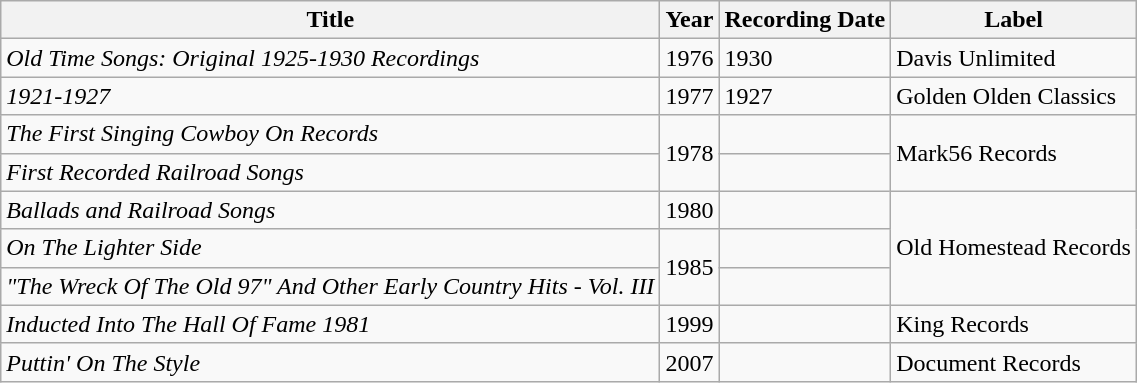<table class="wikitable">
<tr>
<th>Title</th>
<th>Year</th>
<th>Recording Date</th>
<th>Label</th>
</tr>
<tr>
<td><em>Old Time Songs: Original 1925-1930 Recordings</em></td>
<td>1976</td>
<td>1930</td>
<td>Davis Unlimited</td>
</tr>
<tr>
<td><em>1921-1927</em></td>
<td>1977</td>
<td>1927</td>
<td>Golden Olden Classics</td>
</tr>
<tr>
<td><em>The First Singing Cowboy On Records</em></td>
<td rowspan="2">1978</td>
<td></td>
<td rowspan="2">Mark56 Records</td>
</tr>
<tr>
<td><em>First Recorded Railroad Songs</em></td>
<td></td>
</tr>
<tr>
<td><em>Ballads and Railroad Songs</em></td>
<td>1980</td>
<td></td>
<td rowspan="3">Old Homestead Records</td>
</tr>
<tr>
<td><em>On The Lighter Side</em></td>
<td rowspan="2">1985</td>
<td></td>
</tr>
<tr>
<td><em>"The Wreck Of The Old 97" And Other Early Country Hits - Vol. III</em></td>
<td></td>
</tr>
<tr>
<td><em>Inducted Into The Hall Of Fame 1981</em></td>
<td>1999</td>
<td></td>
<td>King Records</td>
</tr>
<tr>
<td><em>Puttin' On The Style</em></td>
<td>2007</td>
<td></td>
<td>Document Records</td>
</tr>
</table>
